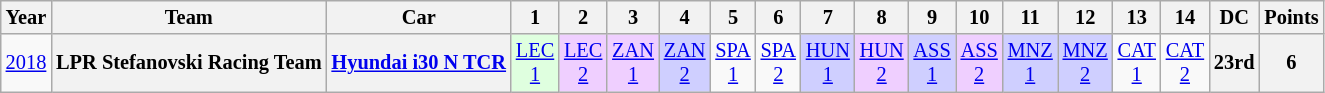<table class="wikitable" style="text-align:center; font-size:85%">
<tr>
<th>Year</th>
<th>Team</th>
<th>Car</th>
<th>1</th>
<th>2</th>
<th>3</th>
<th>4</th>
<th>5</th>
<th>6</th>
<th>7</th>
<th>8</th>
<th>9</th>
<th>10</th>
<th>11</th>
<th>12</th>
<th>13</th>
<th>14</th>
<th>DC</th>
<th>Points</th>
</tr>
<tr>
<td><a href='#'>2018</a></td>
<th>LPR Stefanovski Racing Team</th>
<th><a href='#'>Hyundai i30 N TCR</a></th>
<td style="background:#DFFFDF;"><a href='#'>LEC<br>1</a><br></td>
<td style="background:#EFCFFF;"><a href='#'>LEC<br>2</a><br></td>
<td style="background:#EFCFFF;"><a href='#'>ZAN<br>1</a><br></td>
<td style="background:#CFCFFF;"><a href='#'>ZAN<br>2</a><br></td>
<td><a href='#'>SPA<br>1</a></td>
<td><a href='#'>SPA<br>2</a></td>
<td style="background:#CFCFFF;"><a href='#'>HUN<br>1</a><br></td>
<td style="background:#EFCFFF;"><a href='#'>HUN<br>2</a><br></td>
<td style="background:#CFCFFF;"><a href='#'>ASS<br>1</a><br></td>
<td style="background:#EFCFFF;"><a href='#'>ASS<br>2</a><br></td>
<td style="background:#CFCFFF;"><a href='#'>MNZ<br>1</a><br></td>
<td style="background:#CFCFFF;"><a href='#'>MNZ<br>2</a><br></td>
<td><a href='#'>CAT<br>1</a></td>
<td><a href='#'>CAT<br>2</a></td>
<th>23rd</th>
<th>6</th>
</tr>
</table>
